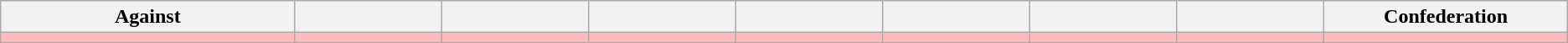<table class="wikitable sortable" style="text-align: center; font-size: 100%;">
<tr>
<th width=10%>Against</th>
<th width=5%></th>
<th width=5%></th>
<th width=5%></th>
<th width=5%></th>
<th width=5%></th>
<th width=5%></th>
<th width=5%></th>
<th width=8%>Confederation</th>
</tr>
<tr bgcolor="#ffbbbb">
<td></td>
<td></td>
<td></td>
<td></td>
<td></td>
<td></td>
<td></td>
<td></td>
<td></td>
</tr>
</table>
